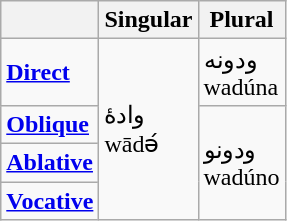<table class="wikitable">
<tr>
<th></th>
<th>Singular</th>
<th>Plural</th>
</tr>
<tr>
<td><strong><a href='#'>Direct</a></strong></td>
<td rowspan="4">وادۀ<br>wādә́</td>
<td>ودونه<br>wadúna</td>
</tr>
<tr>
<td><strong><a href='#'>Oblique</a></strong></td>
<td rowspan="3">ودونو<br>wadúno</td>
</tr>
<tr>
<td><strong><a href='#'>Ablative</a></strong></td>
</tr>
<tr>
<td><strong><a href='#'>Vocative</a></strong></td>
</tr>
</table>
